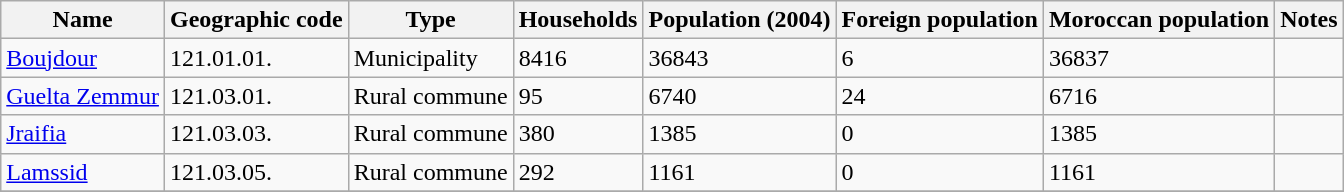<table class="wikitable sortable">
<tr>
<th>Name</th>
<th>Geographic code</th>
<th>Type</th>
<th>Households</th>
<th>Population (2004)</th>
<th>Foreign population</th>
<th>Moroccan population</th>
<th>Notes</th>
</tr>
<tr>
<td><a href='#'>Boujdour</a></td>
<td>121.01.01.</td>
<td>Municipality</td>
<td>8416</td>
<td>36843</td>
<td>6</td>
<td>36837</td>
<td></td>
</tr>
<tr>
<td><a href='#'>Guelta Zemmur</a></td>
<td>121.03.01.</td>
<td>Rural commune</td>
<td>95</td>
<td>6740</td>
<td>24</td>
<td>6716</td>
<td></td>
</tr>
<tr>
<td><a href='#'>Jraifia</a></td>
<td>121.03.03.</td>
<td>Rural commune</td>
<td>380</td>
<td>1385</td>
<td>0</td>
<td>1385</td>
<td></td>
</tr>
<tr>
<td><a href='#'>Lamssid</a></td>
<td>121.03.05.</td>
<td>Rural commune</td>
<td>292</td>
<td>1161</td>
<td>0</td>
<td>1161</td>
<td></td>
</tr>
<tr>
</tr>
</table>
